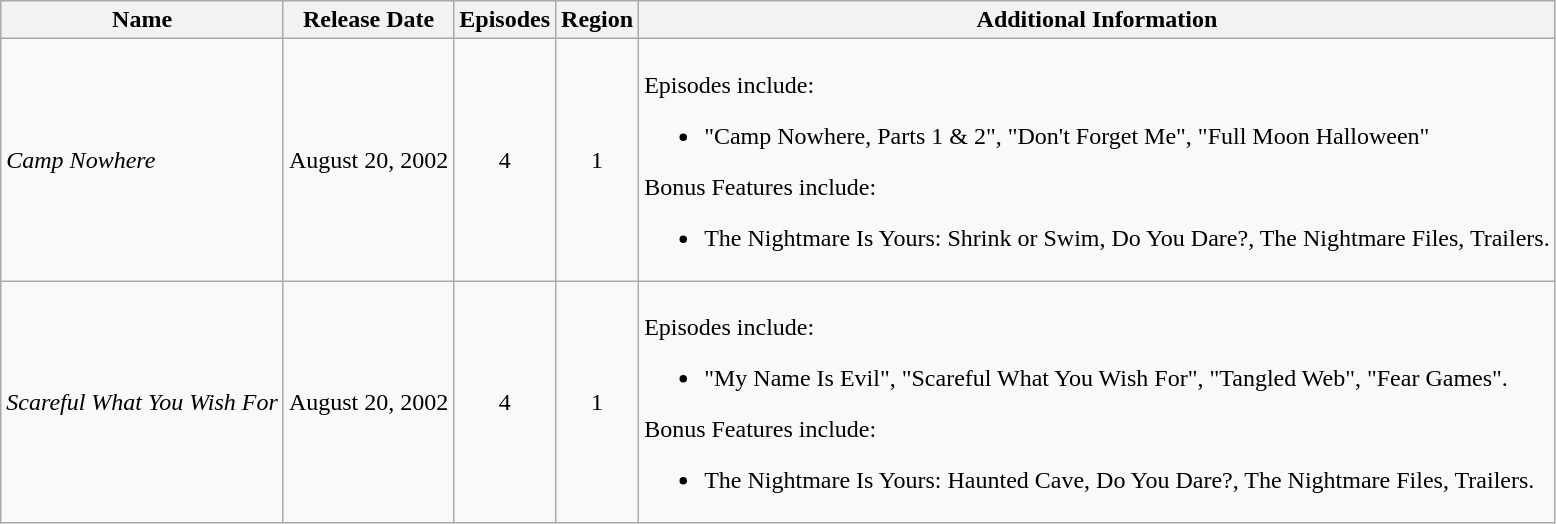<table class="wikitable">
<tr>
<th>Name</th>
<th>Release Date</th>
<th>Episodes</th>
<th>Region</th>
<th>Additional Information</th>
</tr>
<tr>
<td><em>Camp Nowhere</em></td>
<td>August 20, 2002</td>
<td align="center">4</td>
<td align="center">1</td>
<td><br>Episodes include:<ul><li>"Camp Nowhere, Parts 1 & 2", "Don't Forget Me", "Full Moon Halloween"</li></ul>Bonus Features include:<ul><li>The Nightmare Is Yours: Shrink or Swim, Do You Dare?, The Nightmare Files, Trailers.</li></ul></td>
</tr>
<tr>
<td><em>Scareful What You Wish For</em></td>
<td>August 20, 2002</td>
<td align="center">4</td>
<td align="center">1</td>
<td><br>Episodes include:<ul><li>"My Name Is Evil", "Scareful What You Wish For", "Tangled Web", "Fear Games".</li></ul>Bonus Features include:<ul><li>The Nightmare Is Yours: Haunted Cave, Do You Dare?, The Nightmare Files, Trailers.</li></ul></td>
</tr>
</table>
